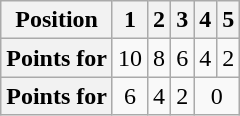<table class="wikitable floatleft" style="text-align: center">
<tr>
<th scope="col">Position</th>
<th scope="col">1</th>
<th scope="col">2</th>
<th scope="col">3</th>
<th scope="col">4</th>
<th scope="col">5</th>
</tr>
<tr>
<th scope="row">Points for </th>
<td>10</td>
<td>8</td>
<td>6</td>
<td>4</td>
<td>2</td>
</tr>
<tr>
<th scope="row">Points for </th>
<td>6</td>
<td>4</td>
<td>2</td>
<td colspan=2>0</td>
</tr>
</table>
